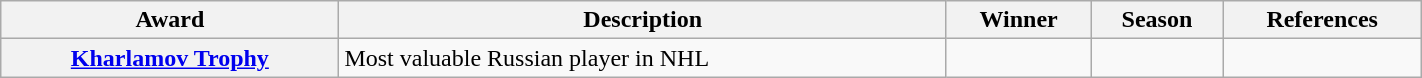<table class="wikitable sortable" width="75%">
<tr>
<th scope="col">Award</th>
<th scope="col" class="unsortable">Description</th>
<th scope="col">Winner</th>
<th scope="col">Season</th>
<th scope="col" class="unsortable">References</th>
</tr>
<tr>
<th scope="row"><a href='#'>Kharlamov Trophy</a></th>
<td>Most valuable Russian player in NHL</td>
<td></td>
<td></td>
<td></td>
</tr>
</table>
